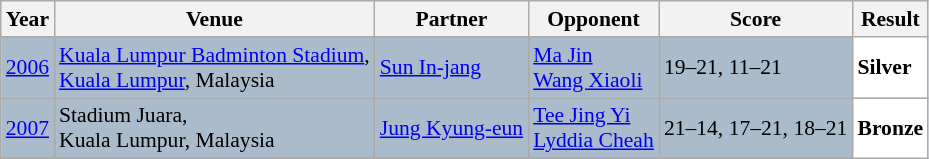<table class="sortable wikitable" style="font-size: 90%;">
<tr>
<th>Year</th>
<th>Venue</th>
<th>Partner</th>
<th>Opponent</th>
<th>Score</th>
<th>Result</th>
</tr>
<tr style="background:#AABBCC">
<td align="center"><a href='#'>2006</a></td>
<td align="left"><a href='#'>Kuala Lumpur Badminton Stadium</a>,<br><a href='#'>Kuala Lumpur</a>, Malaysia</td>
<td align="left"> <a href='#'>Sun In-jang</a></td>
<td align="left"> <a href='#'>Ma Jin</a> <br>  <a href='#'>Wang Xiaoli</a></td>
<td align="left">19–21, 11–21</td>
<td style="text-align:left; background:white"> <strong>Silver</strong></td>
</tr>
<tr style="background:#AABBCC">
<td align="center"><a href='#'>2007</a></td>
<td align="left">Stadium Juara,<br>Kuala Lumpur, Malaysia</td>
<td align="left"> <a href='#'>Jung Kyung-eun</a></td>
<td align="left"> <a href='#'>Tee Jing Yi</a><br> <a href='#'>Lyddia Cheah</a></td>
<td align="left">21–14, 17–21, 18–21</td>
<td style="text-align:left; background:white"> <strong>Bronze</strong></td>
</tr>
</table>
